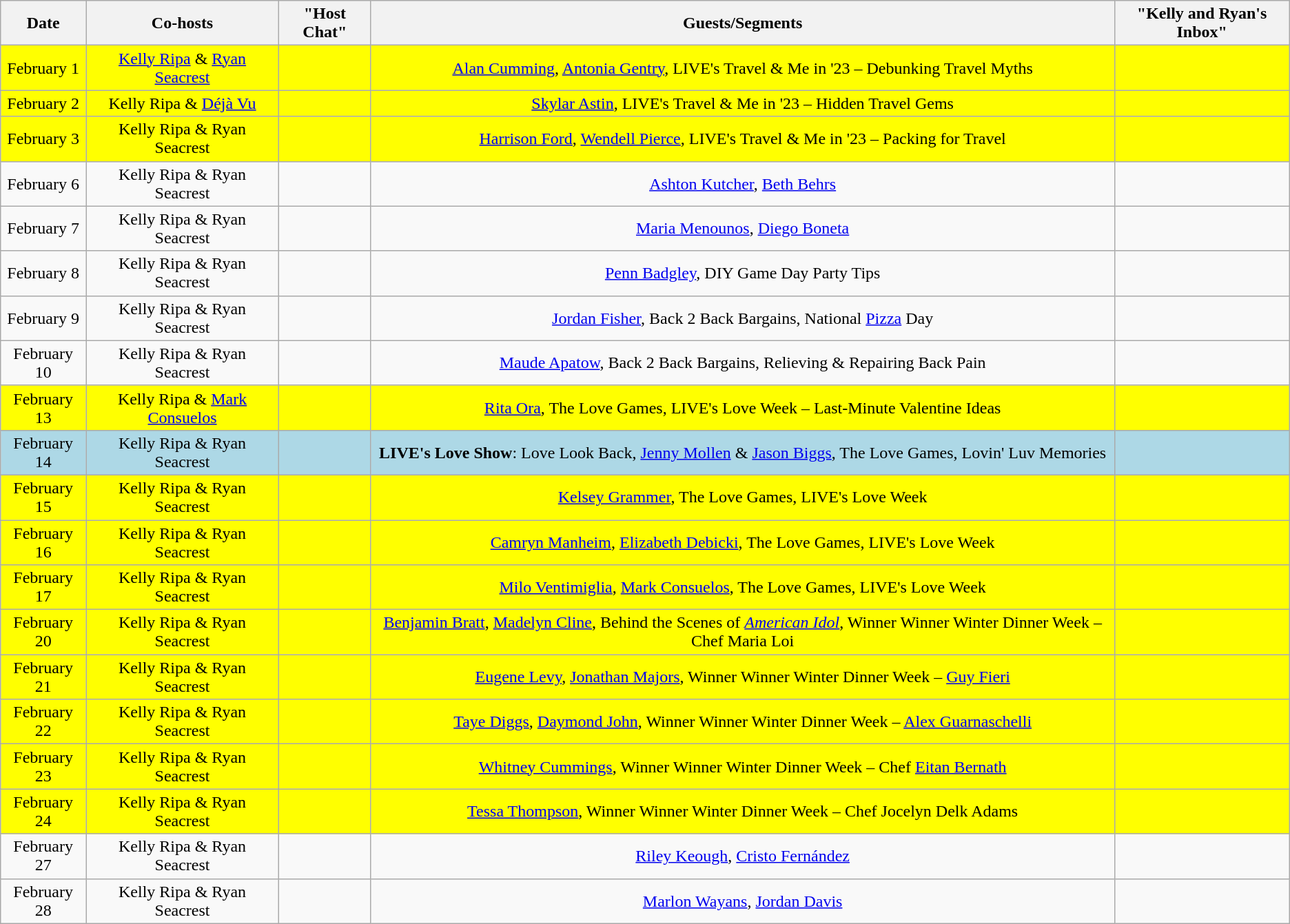<table class="wikitable sortable" style="text-align:center;">
<tr>
<th>Date</th>
<th>Co-hosts</th>
<th>"Host Chat"</th>
<th>Guests/Segments</th>
<th>"Kelly and Ryan's Inbox"</th>
</tr>
<tr style="background:yellow;">
<td>February 1</td>
<td><a href='#'>Kelly Ripa</a> & <a href='#'>Ryan Seacrest</a></td>
<td></td>
<td><a href='#'>Alan Cumming</a>, <a href='#'>Antonia Gentry</a>, LIVE's Travel & Me in '23 – Debunking Travel Myths</td>
<td></td>
</tr>
<tr style="background:yellow;">
<td>February 2</td>
<td>Kelly Ripa & <a href='#'>Déjà Vu</a></td>
<td></td>
<td><a href='#'>Skylar Astin</a>, LIVE's Travel & Me in '23 – Hidden Travel Gems</td>
<td></td>
</tr>
<tr style="background:yellow;">
<td>February 3</td>
<td>Kelly Ripa & Ryan Seacrest</td>
<td></td>
<td><a href='#'>Harrison Ford</a>, <a href='#'>Wendell Pierce</a>, LIVE's Travel & Me in '23 – Packing for Travel</td>
<td></td>
</tr>
<tr>
<td>February 6</td>
<td>Kelly Ripa & Ryan Seacrest</td>
<td></td>
<td><a href='#'>Ashton Kutcher</a>, <a href='#'>Beth Behrs</a></td>
<td></td>
</tr>
<tr>
<td>February 7</td>
<td>Kelly Ripa & Ryan Seacrest</td>
<td></td>
<td><a href='#'>Maria Menounos</a>, <a href='#'>Diego Boneta</a></td>
<td></td>
</tr>
<tr>
<td>February 8</td>
<td>Kelly Ripa & Ryan Seacrest</td>
<td></td>
<td><a href='#'>Penn Badgley</a>, DIY Game Day Party Tips</td>
<td></td>
</tr>
<tr>
<td>February 9</td>
<td>Kelly Ripa & Ryan Seacrest</td>
<td></td>
<td><a href='#'>Jordan Fisher</a>, Back 2 Back Bargains, National <a href='#'>Pizza</a> Day</td>
<td></td>
</tr>
<tr>
<td>February 10</td>
<td>Kelly Ripa & Ryan Seacrest</td>
<td></td>
<td><a href='#'>Maude Apatow</a>, Back 2 Back Bargains, Relieving & Repairing Back Pain</td>
<td></td>
</tr>
<tr style="background:yellow;">
<td>February 13</td>
<td>Kelly Ripa & <a href='#'>Mark Consuelos</a></td>
<td></td>
<td><a href='#'>Rita Ora</a>, The Love Games, LIVE's Love Week – Last-Minute Valentine Ideas</td>
<td></td>
</tr>
<tr style="background:lightblue;">
<td>February 14</td>
<td>Kelly Ripa & Ryan Seacrest</td>
<td></td>
<td><strong>LIVE's Love Show</strong>: Love Look Back, <a href='#'>Jenny Mollen</a> & <a href='#'>Jason Biggs</a>, The Love Games, Lovin' Luv Memories</td>
<td></td>
</tr>
<tr style="background:yellow;">
<td>February 15</td>
<td>Kelly Ripa & Ryan Seacrest</td>
<td></td>
<td><a href='#'>Kelsey Grammer</a>, The Love Games, LIVE's Love Week</td>
<td></td>
</tr>
<tr style="background:yellow;">
<td>February 16</td>
<td>Kelly Ripa & Ryan Seacrest</td>
<td></td>
<td><a href='#'>Camryn Manheim</a>, <a href='#'>Elizabeth Debicki</a>, The Love Games, LIVE's Love Week</td>
<td></td>
</tr>
<tr style="background:yellow;">
<td>February 17</td>
<td>Kelly Ripa & Ryan Seacrest</td>
<td></td>
<td><a href='#'>Milo Ventimiglia</a>, <a href='#'>Mark Consuelos</a>, The Love Games, LIVE's Love Week</td>
<td></td>
</tr>
<tr style="background:yellow;">
<td>February 20</td>
<td>Kelly Ripa & Ryan Seacrest</td>
<td></td>
<td><a href='#'>Benjamin Bratt</a>, <a href='#'>Madelyn Cline</a>, Behind the Scenes of <em><a href='#'>American Idol</a></em>, Winner Winner Winter Dinner Week – Chef Maria Loi</td>
<td></td>
</tr>
<tr style="background:yellow;">
<td>February 21</td>
<td>Kelly Ripa & Ryan Seacrest</td>
<td></td>
<td><a href='#'>Eugene Levy</a>, <a href='#'>Jonathan Majors</a>, Winner Winner Winter Dinner Week – <a href='#'>Guy Fieri</a></td>
<td></td>
</tr>
<tr style="background:yellow;">
<td>February 22</td>
<td>Kelly Ripa & Ryan Seacrest</td>
<td></td>
<td><a href='#'>Taye Diggs</a>, <a href='#'>Daymond John</a>, Winner Winner Winter Dinner Week – <a href='#'>Alex Guarnaschelli</a></td>
<td></td>
</tr>
<tr style="background:yellow;">
<td>February 23</td>
<td>Kelly Ripa & Ryan Seacrest</td>
<td></td>
<td><a href='#'>Whitney Cummings</a>, Winner Winner Winter Dinner Week – Chef <a href='#'>Eitan Bernath</a></td>
<td></td>
</tr>
<tr style="background:yellow;">
<td>February 24</td>
<td>Kelly Ripa & Ryan Seacrest</td>
<td></td>
<td><a href='#'>Tessa Thompson</a>, Winner Winner Winter Dinner Week – Chef Jocelyn Delk Adams</td>
<td></td>
</tr>
<tr>
<td>February 27</td>
<td>Kelly Ripa & Ryan Seacrest</td>
<td></td>
<td><a href='#'>Riley Keough</a>, <a href='#'>Cristo Fernández</a></td>
<td></td>
</tr>
<tr>
<td>February 28</td>
<td>Kelly Ripa & Ryan Seacrest</td>
<td></td>
<td><a href='#'>Marlon Wayans</a>, <a href='#'>Jordan Davis</a></td>
<td></td>
</tr>
</table>
